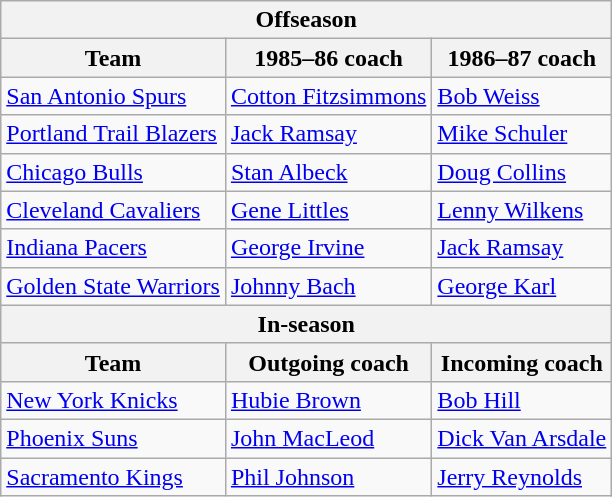<table class="wikitable">
<tr>
<th colspan="3">Offseason</th>
</tr>
<tr>
<th>Team</th>
<th>1985–86 coach</th>
<th>1986–87 coach</th>
</tr>
<tr>
<td><a href='#'>San Antonio Spurs</a></td>
<td><a href='#'>Cotton Fitzsimmons</a></td>
<td><a href='#'>Bob Weiss</a></td>
</tr>
<tr>
<td><a href='#'>Portland Trail Blazers</a></td>
<td><a href='#'>Jack Ramsay</a></td>
<td><a href='#'>Mike Schuler</a></td>
</tr>
<tr>
<td><a href='#'>Chicago Bulls</a></td>
<td><a href='#'>Stan Albeck</a></td>
<td><a href='#'>Doug Collins</a></td>
</tr>
<tr>
<td><a href='#'>Cleveland Cavaliers</a></td>
<td><a href='#'>Gene Littles</a></td>
<td><a href='#'>Lenny Wilkens</a></td>
</tr>
<tr>
<td><a href='#'>Indiana Pacers</a></td>
<td><a href='#'>George Irvine</a></td>
<td><a href='#'>Jack Ramsay</a></td>
</tr>
<tr>
<td><a href='#'>Golden State Warriors</a></td>
<td><a href='#'>Johnny Bach</a></td>
<td><a href='#'>George Karl</a></td>
</tr>
<tr>
<th colspan="3">In-season</th>
</tr>
<tr>
<th>Team</th>
<th>Outgoing coach</th>
<th>Incoming coach</th>
</tr>
<tr>
<td><a href='#'>New York Knicks</a></td>
<td><a href='#'>Hubie Brown</a></td>
<td><a href='#'>Bob Hill</a></td>
</tr>
<tr>
<td><a href='#'>Phoenix Suns</a></td>
<td><a href='#'>John MacLeod</a></td>
<td><a href='#'>Dick Van Arsdale</a></td>
</tr>
<tr>
<td><a href='#'>Sacramento Kings</a></td>
<td><a href='#'>Phil Johnson</a></td>
<td><a href='#'>Jerry Reynolds</a></td>
</tr>
</table>
